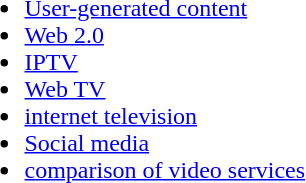<table>
<tr>
<td><br><ul><li><a href='#'>User-generated content</a></li><li><a href='#'>Web 2.0</a></li><li><a href='#'>IPTV</a></li><li><a href='#'>Web TV</a></li><li><a href='#'>internet television</a></li><li><a href='#'>Social media</a></li><li><a href='#'>comparison of video services</a></li></ul></td>
</tr>
</table>
